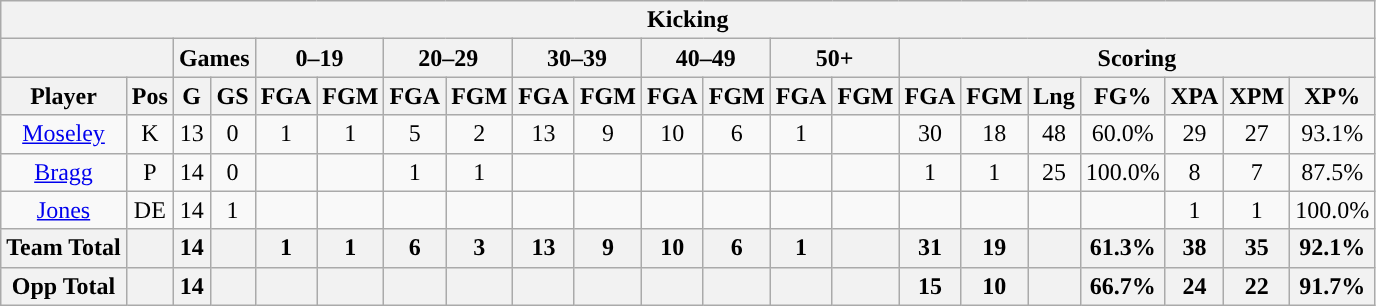<table class="wikitable" style="text-align:center">
<tr>
<th colspan="21">Kicking</th>
</tr>
<tr>
<th colspan="2"></th>
<th colspan="2">Games</th>
<th colspan="2">0–19</th>
<th colspan="2">20–29</th>
<th colspan="2">30–39</th>
<th colspan="2">40–49</th>
<th colspan="2">50+</th>
<th colspan="7">Scoring</th>
</tr>
<tr>
<th>Player</th>
<th>Pos</th>
<th>G</th>
<th>GS</th>
<th>FGA</th>
<th>FGM</th>
<th>FGA</th>
<th>FGM</th>
<th>FGA</th>
<th>FGM</th>
<th>FGA</th>
<th>FGM</th>
<th>FGA</th>
<th>FGM</th>
<th>FGA</th>
<th>FGM</th>
<th>Lng</th>
<th>FG%</th>
<th>XPA</th>
<th>XPM</th>
<th>XP%</th>
</tr>
<tr>
<td><a href='#'>Moseley</a></td>
<td>K</td>
<td>13</td>
<td>0</td>
<td>1</td>
<td>1</td>
<td>5</td>
<td>2</td>
<td>13</td>
<td>9</td>
<td>10</td>
<td>6</td>
<td>1</td>
<td></td>
<td>30</td>
<td>18</td>
<td>48</td>
<td>60.0%</td>
<td>29</td>
<td>27</td>
<td>93.1%</td>
</tr>
<tr>
<td><a href='#'>Bragg</a></td>
<td>P</td>
<td>14</td>
<td>0</td>
<td></td>
<td></td>
<td>1</td>
<td>1</td>
<td></td>
<td></td>
<td></td>
<td></td>
<td></td>
<td></td>
<td>1</td>
<td>1</td>
<td>25</td>
<td>100.0%</td>
<td>8</td>
<td>7</td>
<td>87.5%</td>
</tr>
<tr>
<td><a href='#'>Jones</a></td>
<td>DE</td>
<td>14</td>
<td>1</td>
<td></td>
<td></td>
<td></td>
<td></td>
<td></td>
<td></td>
<td></td>
<td></td>
<td></td>
<td></td>
<td></td>
<td></td>
<td></td>
<td></td>
<td>1</td>
<td>1</td>
<td>100.0%</td>
</tr>
<tr>
<th>Team Total</th>
<th></th>
<th>14</th>
<th></th>
<th>1</th>
<th>1</th>
<th>6</th>
<th>3</th>
<th>13</th>
<th>9</th>
<th>10</th>
<th>6</th>
<th>1</th>
<th></th>
<th>31</th>
<th>19</th>
<th></th>
<th>61.3%</th>
<th>38</th>
<th>35</th>
<th>92.1%</th>
</tr>
<tr>
<th>Opp Total</th>
<th></th>
<th>14</th>
<th></th>
<th></th>
<th></th>
<th></th>
<th></th>
<th></th>
<th></th>
<th></th>
<th></th>
<th></th>
<th></th>
<th>15</th>
<th>10</th>
<th></th>
<th>66.7%</th>
<th>24</th>
<th>22</th>
<th>91.7%</th>
</tr>
</table>
